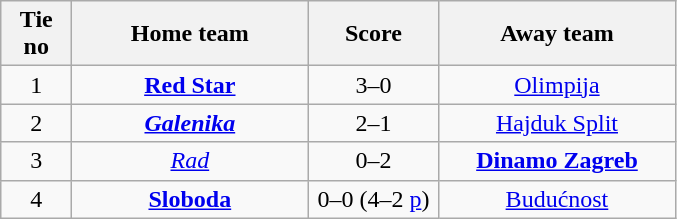<table class="wikitable" style="text-align: center">
<tr>
<th width=40>Tie no</th>
<th width=150>Home team</th>
<th width=80>Score</th>
<th width=150>Away team</th>
</tr>
<tr>
<td>1</td>
<td><strong><a href='#'>Red Star</a></strong></td>
<td>3–0</td>
<td><a href='#'>Olimpija</a></td>
</tr>
<tr>
<td>2</td>
<td><strong><em><a href='#'>Galenika</a></em></strong></td>
<td>2–1</td>
<td><a href='#'>Hajduk Split</a></td>
</tr>
<tr>
<td>3</td>
<td><em><a href='#'>Rad</a></em></td>
<td>0–2</td>
<td><strong><a href='#'>Dinamo Zagreb</a></strong></td>
</tr>
<tr>
<td>4</td>
<td><strong><a href='#'>Sloboda</a></strong></td>
<td>0–0 (4–2 <a href='#'>p</a>)</td>
<td><a href='#'>Budućnost</a></td>
</tr>
</table>
